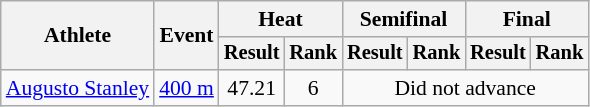<table class="wikitable" style="font-size:90%">
<tr>
<th rowspan="2">Athlete</th>
<th rowspan="2">Event</th>
<th colspan="2">Heat</th>
<th colspan="2">Semifinal</th>
<th colspan="2">Final</th>
</tr>
<tr style="font-size:95%">
<th>Result</th>
<th>Rank</th>
<th>Result</th>
<th>Rank</th>
<th>Result</th>
<th>Rank</th>
</tr>
<tr align=center>
<td align=left><a href='#'>Augusto Stanley</a></td>
<td align=left><a href='#'>400 m</a></td>
<td>47.21</td>
<td>6</td>
<td colspan=4>Did not advance</td>
</tr>
</table>
